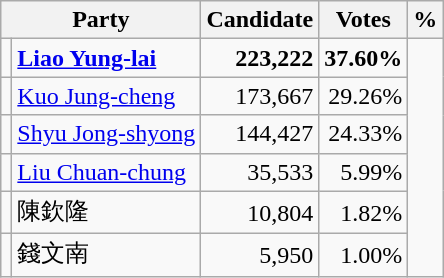<table class="wikitable">
<tr>
<th colspan="2">Party</th>
<th>Candidate</th>
<th>Votes</th>
<th>%</th>
</tr>
<tr>
<td></td>
<td><strong><a href='#'>Liao Yung-lai</a></strong></td>
<td align="right"><strong>223,222</strong></td>
<td align="right"><strong>37.60%</strong></td>
</tr>
<tr>
<td></td>
<td><a href='#'>Kuo Jung-cheng</a></td>
<td align="right">173,667</td>
<td align="right">29.26%</td>
</tr>
<tr>
<td></td>
<td><a href='#'>Shyu Jong-shyong</a></td>
<td align="right">144,427</td>
<td align="right">24.33%</td>
</tr>
<tr>
<td></td>
<td><a href='#'>Liu Chuan-chung</a></td>
<td align="right">35,533</td>
<td align="right">5.99%</td>
</tr>
<tr>
<td></td>
<td>陳欽隆</td>
<td align="right">10,804</td>
<td align="right">1.82%</td>
</tr>
<tr>
<td></td>
<td>錢文南</td>
<td align="right">5,950</td>
<td align="right">1.00%</td>
</tr>
</table>
